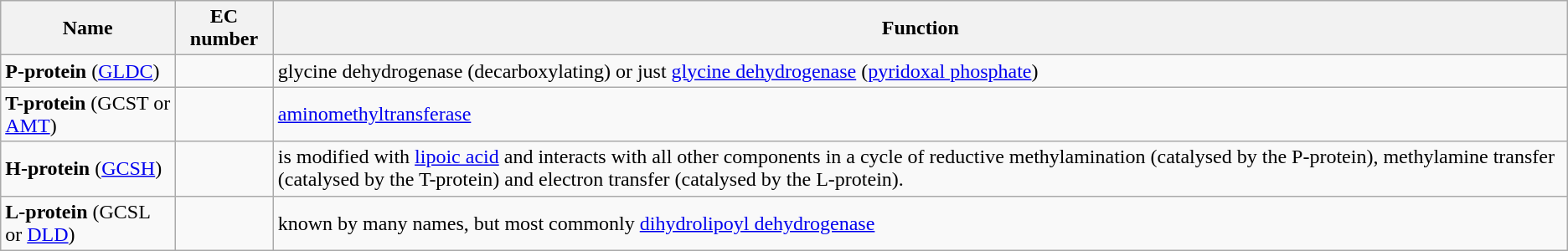<table class="wikitable">
<tr>
<th>Name</th>
<th>EC number</th>
<th>Function</th>
</tr>
<tr>
<td><strong>P-protein</strong> (<a href='#'>GLDC</a>)</td>
<td></td>
<td>glycine dehydrogenase (decarboxylating) or just <a href='#'>glycine dehydrogenase</a> (<a href='#'>pyridoxal phosphate</a>)</td>
</tr>
<tr>
<td><strong>T-protein</strong> (GCST or <a href='#'>AMT</a>)</td>
<td></td>
<td><a href='#'>aminomethyltransferase</a></td>
</tr>
<tr>
<td><strong>H-protein</strong> (<a href='#'>GCSH</a>)</td>
<td></td>
<td>is modified with <a href='#'>lipoic acid</a> and interacts with all other components in a cycle of reductive methylamination (catalysed by the P-protein), methylamine transfer (catalysed by the T-protein) and electron transfer (catalysed by the L-protein).</td>
</tr>
<tr>
<td><strong>L-protein</strong> (GCSL or <a href='#'>DLD</a>)</td>
<td></td>
<td>known by many names, but most commonly <a href='#'>dihydrolipoyl dehydrogenase</a></td>
</tr>
</table>
